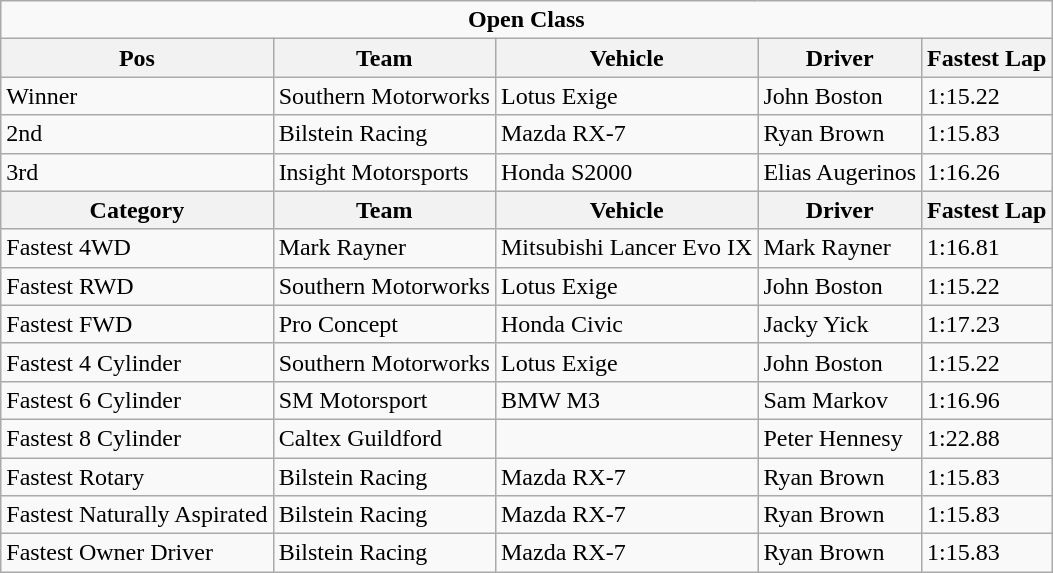<table class="wikitable" border="1">
<tr>
<td style="text-align:center" colspan="5"><strong>Open Class</strong></td>
</tr>
<tr>
<th>Pos</th>
<th>Team</th>
<th>Vehicle</th>
<th>Driver</th>
<th>Fastest Lap</th>
</tr>
<tr>
<td>Winner</td>
<td>Southern Motorworks</td>
<td>Lotus Exige</td>
<td>John Boston</td>
<td>1:15.22</td>
</tr>
<tr>
<td>2nd</td>
<td>Bilstein Racing</td>
<td>Mazda RX-7</td>
<td>Ryan Brown</td>
<td>1:15.83</td>
</tr>
<tr>
<td>3rd</td>
<td>Insight Motorsports</td>
<td>Honda S2000</td>
<td>Elias Augerinos</td>
<td>1:16.26</td>
</tr>
<tr>
<th>Category</th>
<th>Team</th>
<th>Vehicle</th>
<th>Driver</th>
<th>Fastest Lap</th>
</tr>
<tr>
<td>Fastest 4WD</td>
<td>Mark Rayner</td>
<td>Mitsubishi Lancer Evo IX</td>
<td>Mark Rayner</td>
<td>1:16.81</td>
</tr>
<tr>
<td>Fastest RWD</td>
<td>Southern Motorworks</td>
<td>Lotus Exige</td>
<td>John Boston</td>
<td>1:15.22</td>
</tr>
<tr>
<td>Fastest FWD</td>
<td>Pro Concept</td>
<td>Honda Civic</td>
<td>Jacky Yick</td>
<td>1:17.23</td>
</tr>
<tr>
<td>Fastest 4 Cylinder</td>
<td>Southern Motorworks</td>
<td>Lotus Exige</td>
<td>John Boston</td>
<td>1:15.22</td>
</tr>
<tr>
<td>Fastest 6 Cylinder</td>
<td>SM Motorsport</td>
<td>BMW M3</td>
<td>Sam Markov</td>
<td>1:16.96</td>
</tr>
<tr>
<td>Fastest 8 Cylinder</td>
<td>Caltex Guildford</td>
<td></td>
<td>Peter Hennesy</td>
<td>1:22.88</td>
</tr>
<tr>
<td>Fastest Rotary</td>
<td>Bilstein Racing</td>
<td>Mazda RX-7</td>
<td>Ryan Brown</td>
<td>1:15.83</td>
</tr>
<tr>
<td>Fastest Naturally Aspirated</td>
<td>Bilstein Racing</td>
<td>Mazda RX-7</td>
<td>Ryan Brown</td>
<td>1:15.83</td>
</tr>
<tr>
<td>Fastest Owner Driver</td>
<td>Bilstein Racing</td>
<td>Mazda RX-7</td>
<td>Ryan Brown</td>
<td>1:15.83</td>
</tr>
</table>
